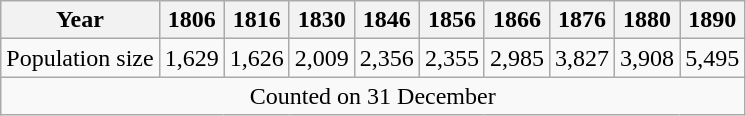<table class="wikitable">
<tr>
<th>Year</th>
<th>1806</th>
<th>1816</th>
<th>1830</th>
<th>1846</th>
<th>1856</th>
<th>1866</th>
<th>1876</th>
<th>1880</th>
<th>1890</th>
</tr>
<tr>
<td>Population size</td>
<td align=center>1,629</td>
<td align=center>1,626</td>
<td align=center>2,009</td>
<td align=center>2,356</td>
<td align=center>2,355</td>
<td align=center>2,985</td>
<td align=center>3,827</td>
<td align=center>3,908</td>
<td align=center>5,495</td>
</tr>
<tr>
<td colspan=10 align=center>Counted on 31 December</td>
</tr>
</table>
